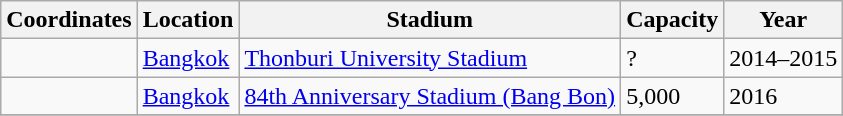<table class="wikitable sortable">
<tr>
<th>Coordinates</th>
<th>Location</th>
<th>Stadium</th>
<th>Capacity</th>
<th>Year</th>
</tr>
<tr>
<td></td>
<td><a href='#'>Bangkok</a></td>
<td><a href='#'>Thonburi University Stadium</a></td>
<td>?</td>
<td>2014–2015</td>
</tr>
<tr>
<td></td>
<td><a href='#'>Bangkok</a></td>
<td><a href='#'>84th Anniversary Stadium (Bang Bon)</a></td>
<td>5,000</td>
<td>2016</td>
</tr>
<tr>
</tr>
</table>
